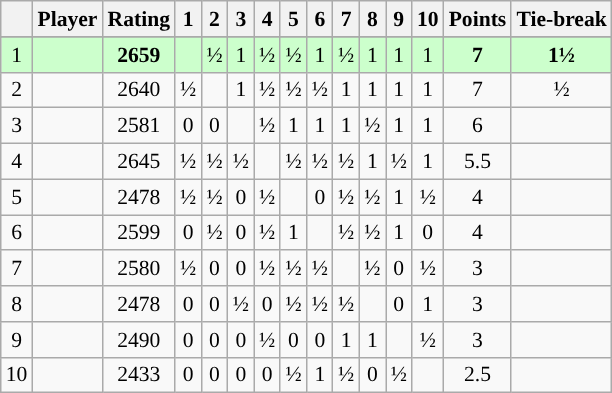<table class="wikitable" style="font-size: 90%; text-align: center;">
<tr>
<th></th>
<th>Player</th>
<th>Rating</th>
<th>1</th>
<th>2</th>
<th>3</th>
<th>4</th>
<th>5</th>
<th>6</th>
<th>7</th>
<th>8</th>
<th>9</th>
<th>10</th>
<th>Points</th>
<th>Tie-break</th>
</tr>
<tr>
</tr>
<tr style="background:#ccffcc">
<td>1</td>
<td align="left"><strong></strong></td>
<td><strong>2659</strong></td>
<td></td>
<td>½</td>
<td>1</td>
<td>½</td>
<td>½</td>
<td>1</td>
<td>½</td>
<td>1</td>
<td>1</td>
<td>1</td>
<td><strong>7</strong></td>
<td><strong>1½</strong></td>
</tr>
<tr>
<td>2</td>
<td align="left"></td>
<td>2640</td>
<td>½</td>
<td></td>
<td>1</td>
<td>½</td>
<td>½</td>
<td>½</td>
<td>1</td>
<td>1</td>
<td>1</td>
<td>1</td>
<td>7</td>
<td>½</td>
</tr>
<tr>
<td>3</td>
<td align="left"></td>
<td>2581</td>
<td>0</td>
<td>0</td>
<td></td>
<td>½</td>
<td>1</td>
<td>1</td>
<td>1</td>
<td>½</td>
<td>1</td>
<td>1</td>
<td>6</td>
<td></td>
</tr>
<tr>
<td>4</td>
<td align="left"></td>
<td>2645</td>
<td>½</td>
<td>½</td>
<td>½</td>
<td></td>
<td>½</td>
<td>½</td>
<td>½</td>
<td>1</td>
<td>½</td>
<td>1</td>
<td>5.5</td>
<td></td>
</tr>
<tr>
<td>5</td>
<td align="left"></td>
<td>2478</td>
<td>½</td>
<td>½</td>
<td>0</td>
<td>½</td>
<td></td>
<td>0</td>
<td>½</td>
<td>½</td>
<td>1</td>
<td>½</td>
<td>4</td>
<td></td>
</tr>
<tr>
<td>6</td>
<td align="left"></td>
<td>2599</td>
<td>0</td>
<td>½</td>
<td>0</td>
<td>½</td>
<td>1</td>
<td></td>
<td>½</td>
<td>½</td>
<td>1</td>
<td>0</td>
<td>4</td>
<td></td>
</tr>
<tr>
<td>7</td>
<td align="left"></td>
<td>2580</td>
<td>½</td>
<td>0</td>
<td>0</td>
<td>½</td>
<td>½</td>
<td>½</td>
<td></td>
<td>½</td>
<td>0</td>
<td>½</td>
<td>3</td>
<td></td>
</tr>
<tr>
<td>8</td>
<td align="left"></td>
<td>2478</td>
<td>0</td>
<td>0</td>
<td>½</td>
<td>0</td>
<td>½</td>
<td>½</td>
<td>½</td>
<td></td>
<td>0</td>
<td>1</td>
<td>3</td>
<td></td>
</tr>
<tr>
<td>9</td>
<td align="left"></td>
<td>2490</td>
<td>0</td>
<td>0</td>
<td>0</td>
<td>½</td>
<td>0</td>
<td>0</td>
<td>1</td>
<td>1</td>
<td></td>
<td>½</td>
<td>3</td>
<td></td>
</tr>
<tr>
<td>10</td>
<td align="left"></td>
<td>2433</td>
<td>0</td>
<td>0</td>
<td>0</td>
<td>0</td>
<td>½</td>
<td>1</td>
<td>½</td>
<td>0</td>
<td>½</td>
<td></td>
<td>2.5</td>
<td></td>
</tr>
</table>
